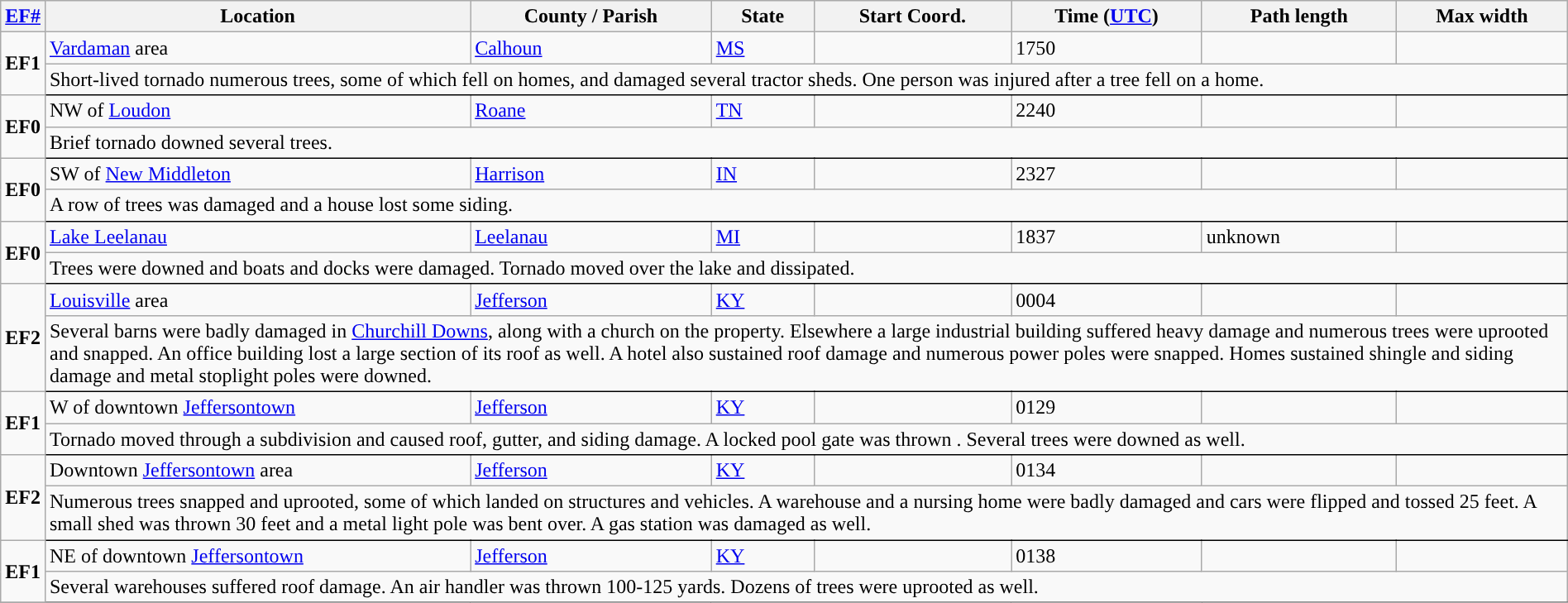<table class="wikitable sortable" style="width:100%;">
<tr>
<th scope="col" width="2%" align="center"><a href='#'>EF#</a></th>
<th scope="col" align="center" class="unsortable">Location</th>
<th scope="col" align="center" class="unsortable">County / Parish</th>
<th scope="col" align="center">State</th>
<th scope="col" align="center" data-sort-type="number">Start Coord.</th>
<th scope="col" align="center" data-sort-type="number">Time (<a href='#'>UTC</a>)</th>
<th scope="col" align="center" data-sort-type="number">Path length</th>
<th scope="col" align="center" data-sort-type="number">Max width</th>
</tr>
<tr>
<td rowspan="2" align="center"><strong>EF1</strong></td>
<td><a href='#'>Vardaman</a> area</td>
<td><a href='#'>Calhoun</a></td>
<td><a href='#'>MS</a></td>
<td></td>
<td>1750</td>
<td></td>
<td></td>
</tr>
<tr class="expand-child">
<td colspan="8" style=" border-bottom: 1px solid black;">Short-lived tornado numerous trees, some of which fell on homes, and damaged several tractor sheds. One person was injured after a tree fell on a home.</td>
</tr>
<tr>
<td rowspan="2" align="center"><strong>EF0</strong></td>
<td>NW of <a href='#'>Loudon</a></td>
<td><a href='#'>Roane</a></td>
<td><a href='#'>TN</a></td>
<td></td>
<td>2240</td>
<td></td>
<td></td>
</tr>
<tr class="expand-child">
<td colspan="8" style=" border-bottom: 1px solid black;">Brief tornado downed several trees.</td>
</tr>
<tr>
<td rowspan="2" align="center"><strong>EF0</strong></td>
<td>SW of <a href='#'>New Middleton</a></td>
<td><a href='#'>Harrison</a></td>
<td><a href='#'>IN</a></td>
<td></td>
<td>2327</td>
<td></td>
<td></td>
</tr>
<tr class="expand-child">
<td colspan="8" style=" border-bottom: 1px solid black;">A row of trees was damaged and a house lost some siding.</td>
</tr>
<tr>
<td rowspan="2" align="center"><strong>EF0</strong></td>
<td><a href='#'>Lake Leelanau</a></td>
<td><a href='#'>Leelanau</a></td>
<td><a href='#'>MI</a></td>
<td></td>
<td>1837</td>
<td>unknown</td>
<td></td>
</tr>
<tr class="expand-child">
<td colspan="8" style=" border-bottom: 1px solid black;">Trees were downed and boats and docks were damaged. Tornado moved over the lake and dissipated.</td>
</tr>
<tr>
<td rowspan="2" align="center"><strong>EF2</strong></td>
<td><a href='#'>Louisville</a> area</td>
<td><a href='#'>Jefferson</a></td>
<td><a href='#'>KY</a></td>
<td></td>
<td>0004</td>
<td></td>
<td></td>
</tr>
<tr class="expand-child">
<td colspan="8" style=" border-bottom: 1px solid black;">Several barns were badly damaged in <a href='#'>Churchill Downs</a>, along with a church on the property. Elsewhere a large industrial building suffered heavy damage and numerous trees were uprooted and snapped. An office building lost a large section of its roof as well. A hotel also sustained roof damage and numerous power poles were snapped. Homes sustained shingle and siding damage and metal stoplight poles were downed.</td>
</tr>
<tr>
<td rowspan="2" align="center"><strong>EF1</strong></td>
<td>W of downtown <a href='#'>Jeffersontown</a></td>
<td><a href='#'>Jefferson</a></td>
<td><a href='#'>KY</a></td>
<td></td>
<td>0129</td>
<td></td>
<td></td>
</tr>
<tr class="expand-child">
<td colspan="8" style=" border-bottom: 1px solid black;">Tornado moved through a subdivision and caused roof, gutter, and siding damage. A locked pool gate was thrown . Several trees were downed as well.</td>
</tr>
<tr>
<td rowspan="2" align="center"><strong>EF2</strong></td>
<td>Downtown <a href='#'>Jeffersontown</a> area</td>
<td><a href='#'>Jefferson</a></td>
<td><a href='#'>KY</a></td>
<td></td>
<td>0134</td>
<td></td>
<td></td>
</tr>
<tr class="expand-child">
<td colspan="8" style=" border-bottom: 1px solid black;">Numerous trees snapped and uprooted, some of which landed on structures and vehicles. A warehouse and a nursing home were badly damaged and cars were flipped and tossed 25 feet. A small shed was thrown 30 feet and a metal light pole was bent over. A gas station was damaged as well.</td>
</tr>
<tr>
<td rowspan="2" align="center"><strong>EF1</strong></td>
<td>NE of downtown <a href='#'>Jeffersontown</a></td>
<td><a href='#'>Jefferson</a></td>
<td><a href='#'>KY</a></td>
<td></td>
<td>0138</td>
<td></td>
<td></td>
</tr>
<tr class="expand-child">
<td colspan="8" style=" border-bottom: 1px solid black;">Several warehouses suffered roof damage. An air handler was thrown 100-125 yards. Dozens of trees were uprooted as well.</td>
</tr>
<tr>
</tr>
</table>
